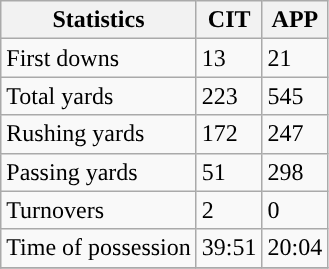<table class="wikitable" style="float: left;">
<tr>
<th>Statistics</th>
<th>CIT</th>
<th>APP</th>
</tr>
<tr>
<td>First downs</td>
<td>13</td>
<td>21</td>
</tr>
<tr>
<td>Total yards</td>
<td>223</td>
<td>545</td>
</tr>
<tr>
<td>Rushing yards</td>
<td>172</td>
<td>247</td>
</tr>
<tr>
<td>Passing yards</td>
<td>51</td>
<td>298</td>
</tr>
<tr>
<td>Turnovers</td>
<td>2</td>
<td>0</td>
</tr>
<tr>
<td>Time of possession</td>
<td>39:51</td>
<td>20:04</td>
</tr>
<tr>
</tr>
</table>
